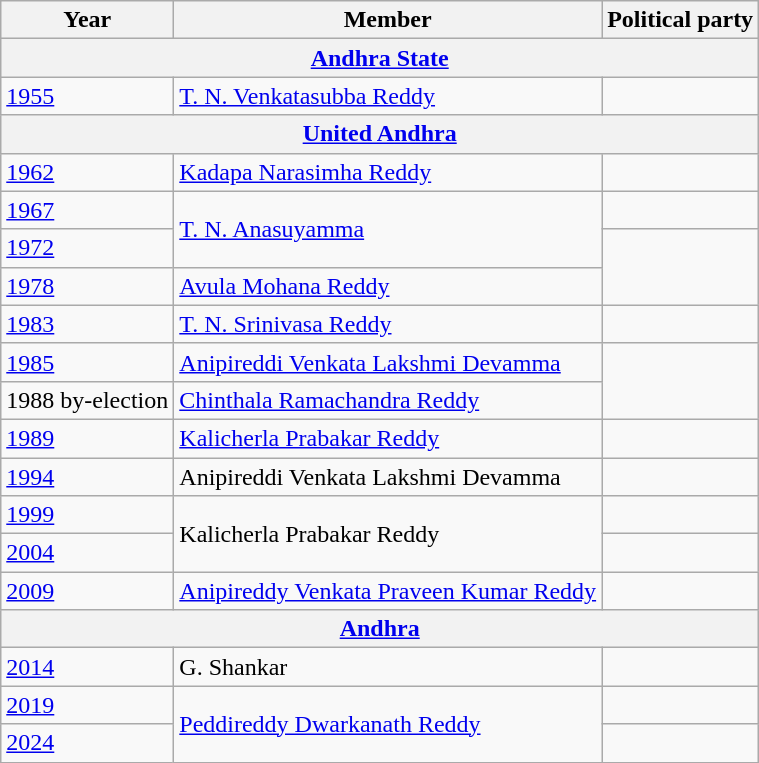<table class="wikitable sortable">
<tr>
<th>Year</th>
<th>Member</th>
<th colspan="2">Political party</th>
</tr>
<tr>
<th colspan=4><a href='#'>Andhra State</a></th>
</tr>
<tr>
<td><a href='#'>1955</a></td>
<td><a href='#'>T. N. Venkatasubba Reddy</a></td>
<td></td>
</tr>
<tr>
<th colspan=4><a href='#'>United Andhra</a></th>
</tr>
<tr>
<td><a href='#'>1962</a></td>
<td><a href='#'>Kadapa Narasimha Reddy</a></td>
<td></td>
</tr>
<tr>
<td><a href='#'>1967</a></td>
<td rowspan=2><a href='#'>T. N. Anasuyamma</a></td>
<td></td>
</tr>
<tr>
<td><a href='#'>1972</a></td>
</tr>
<tr>
<td><a href='#'>1978</a></td>
<td><a href='#'>Avula Mohana Reddy</a></td>
</tr>
<tr>
<td><a href='#'>1983</a></td>
<td><a href='#'>T. N. Srinivasa Reddy</a></td>
<td></td>
</tr>
<tr>
<td><a href='#'>1985</a></td>
<td><a href='#'>Anipireddi Venkata Lakshmi Devamma</a></td>
</tr>
<tr>
<td>1988 by-election</td>
<td><a href='#'>Chinthala Ramachandra Reddy</a></td>
</tr>
<tr>
<td><a href='#'>1989</a></td>
<td><a href='#'>Kalicherla Prabakar Reddy</a></td>
<td></td>
</tr>
<tr>
<td><a href='#'>1994</a></td>
<td>Anipireddi Venkata Lakshmi Devamma</td>
<td></td>
</tr>
<tr>
<td><a href='#'>1999</a></td>
<td rowspan=2>Kalicherla Prabakar Reddy</td>
<td></td>
</tr>
<tr>
<td><a href='#'>2004</a></td>
</tr>
<tr>
<td><a href='#'>2009</a></td>
<td><a href='#'>Anipireddy Venkata Praveen Kumar Reddy</a></td>
<td></td>
</tr>
<tr>
<th colspan=4><a href='#'>Andhra</a></th>
</tr>
<tr>
<td><a href='#'>2014</a></td>
<td>G. Shankar</td>
<td></td>
</tr>
<tr>
<td><a href='#'>2019</a></td>
<td rowspan ="2"><a href='#'>Peddireddy Dwarkanath Reddy</a></td>
<td></td>
</tr>
<tr>
<td><a href='#'>2024</a></td>
</tr>
</table>
